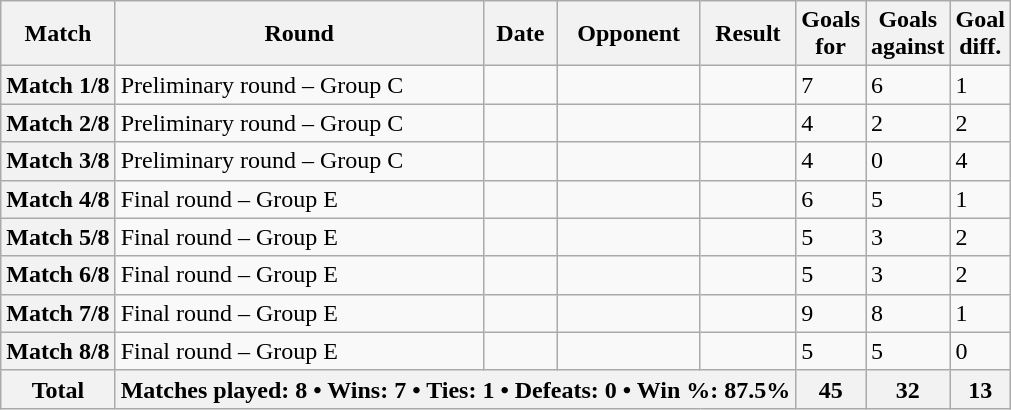<table class="wikitable sortable sticky-header defaultcenter col3right col4left" style="font-size: 100%; margin-left: 1em;">
<tr>
<th scope="col">Match</th>
<th scope="col">Round</th>
<th scope="col">Date</th>
<th scope="col">Opponent</th>
<th scope="col">Result</th>
<th scope="col">Goals<br>for</th>
<th scope="col">Goals<br>against</th>
<th scope="col">Goal<br>diff.</th>
</tr>
<tr>
<th scope="row">Match 1/8</th>
<td>Preliminary round – Group C</td>
<td></td>
<td></td>
<td></td>
<td>7</td>
<td>6</td>
<td>1</td>
</tr>
<tr>
<th scope="row">Match 2/8</th>
<td>Preliminary round – Group C</td>
<td></td>
<td></td>
<td></td>
<td>4</td>
<td>2</td>
<td>2</td>
</tr>
<tr>
<th scope="row">Match 3/8</th>
<td>Preliminary round – Group C</td>
<td></td>
<td></td>
<td></td>
<td>4</td>
<td>0</td>
<td>4</td>
</tr>
<tr>
<th scope="row">Match 4/8</th>
<td>Final round – Group E</td>
<td></td>
<td></td>
<td></td>
<td>6</td>
<td>5</td>
<td>1</td>
</tr>
<tr>
<th scope="row">Match 5/8</th>
<td>Final round – Group E</td>
<td></td>
<td></td>
<td></td>
<td>5</td>
<td>3</td>
<td>2</td>
</tr>
<tr>
<th scope="row">Match 6/8</th>
<td>Final round – Group E</td>
<td></td>
<td></td>
<td></td>
<td>5</td>
<td>3</td>
<td>2</td>
</tr>
<tr>
<th scope="row">Match 7/8</th>
<td>Final round – Group E</td>
<td></td>
<td></td>
<td></td>
<td>9</td>
<td>8</td>
<td>1</td>
</tr>
<tr>
<th scope="row">Match 8/8</th>
<td>Final round – Group E</td>
<td></td>
<td></td>
<td></td>
<td>5</td>
<td>5</td>
<td>0</td>
</tr>
<tr class="sortbottom">
<th>Total</th>
<th colspan="4">Matches played: 8 • Wins: 7 • Ties: 1 • Defeats: 0 • Win %: 87.5%</th>
<th>45</th>
<th>32</th>
<th>13</th>
</tr>
</table>
